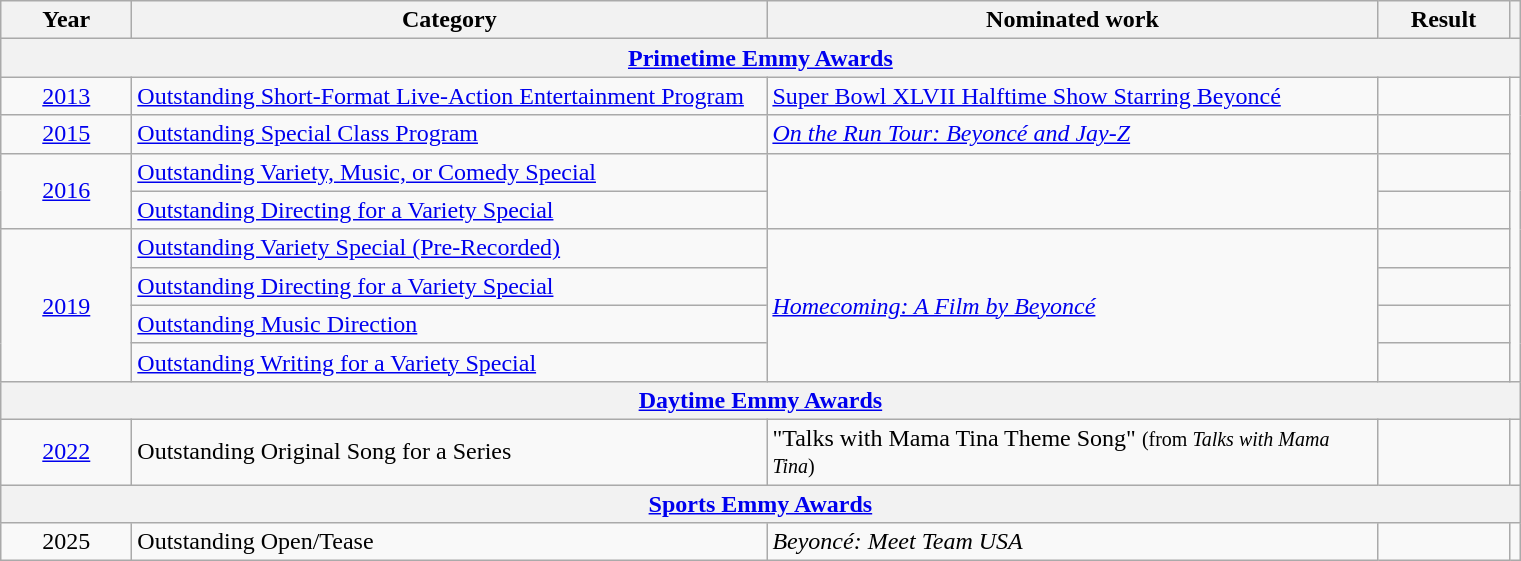<table class="wikitable sortable plainrowheaders">
<tr>
<th scope="col" class="unsortable" style="width:5em;">Year</th>
<th scope="col" class="unsortable" style="width:26em;">Category</th>
<th scope="col" class="unsortable" style="width:25em;">Nominated work</th>
<th scope="col" class="unsortable" style="width:5em;">Result</th>
<th scope="col" class="unsortable"></th>
</tr>
<tr>
<th colspan="5"><a href='#'>Primetime Emmy Awards</a></th>
</tr>
<tr>
<td style="text-align:center;"><a href='#'>2013</a></td>
<td><a href='#'>Outstanding Short-Format Live-Action Entertainment Program</a></td>
<td><a href='#'>Super Bowl XLVII Halftime Show Starring Beyoncé</a></td>
<td></td>
<td rowspan="8" style="text-align:center;"></td>
</tr>
<tr>
<td style="text-align:center;"><a href='#'>2015</a></td>
<td><a href='#'>Outstanding Special Class Program</a></td>
<td><em><a href='#'>On the Run Tour: Beyoncé and Jay-Z</a></em></td>
<td></td>
</tr>
<tr>
<td rowspan="2" style="text-align:center;"><a href='#'>2016</a></td>
<td><a href='#'>Outstanding Variety, Music, or Comedy Special</a></td>
<td rowspan="2"></td>
<td></td>
</tr>
<tr>
<td><a href='#'>Outstanding Directing for a Variety Special</a></td>
<td></td>
</tr>
<tr>
<td rowspan="4" style="text-align:center;"><a href='#'>2019</a></td>
<td><a href='#'>Outstanding Variety Special (Pre-Recorded)</a></td>
<td rowspan="4"><em><a href='#'>Homecoming: A Film by Beyoncé</a></em></td>
<td></td>
</tr>
<tr>
<td><a href='#'>Outstanding Directing for a Variety Special</a></td>
<td></td>
</tr>
<tr>
<td><a href='#'>Outstanding Music Direction</a></td>
<td></td>
</tr>
<tr>
<td><a href='#'>Outstanding Writing for a Variety Special</a></td>
<td></td>
</tr>
<tr>
<th colspan="5"><a href='#'>Daytime Emmy Awards</a></th>
</tr>
<tr>
<td style="text-align:center;"><a href='#'>2022</a></td>
<td>Outstanding Original Song for a Series</td>
<td>"Talks with Mama Tina Theme Song" <small>(from <em>Talks with Mama Tina</em>)</small></td>
<td></td>
<td style="text-align:center;"></td>
</tr>
<tr>
<th colspan="5"><a href='#'>Sports Emmy Awards</a></th>
</tr>
<tr>
<td style="text-align:center;">2025</td>
<td>Outstanding Open/Tease</td>
<td><em>Beyoncé: Meet Team USA</em></td>
<td></td>
<td style="text-align:center;"></td>
</tr>
</table>
